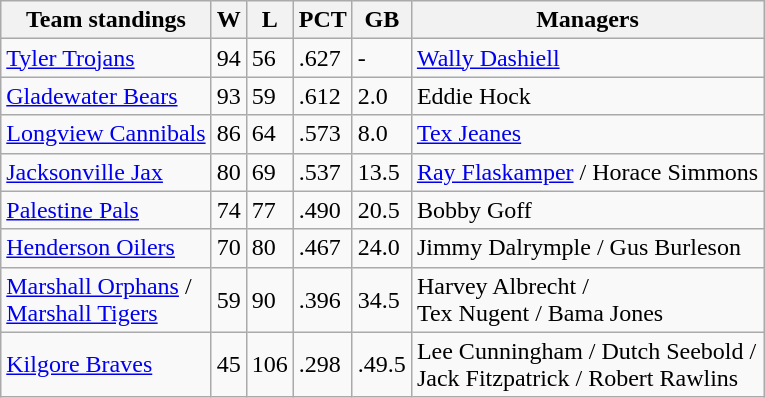<table class="wikitable">
<tr>
<th>Team standings</th>
<th>W</th>
<th>L</th>
<th>PCT</th>
<th>GB</th>
<th>Managers</th>
</tr>
<tr>
<td><a href='#'>Tyler Trojans</a></td>
<td>94</td>
<td>56</td>
<td>.627</td>
<td>-</td>
<td><a href='#'>Wally Dashiell</a></td>
</tr>
<tr>
<td><a href='#'>Gladewater Bears</a></td>
<td>93</td>
<td>59</td>
<td>.612</td>
<td>2.0</td>
<td>Eddie Hock</td>
</tr>
<tr>
<td><a href='#'>Longview Cannibals</a></td>
<td>86</td>
<td>64</td>
<td>.573</td>
<td>8.0</td>
<td><a href='#'>Tex Jeanes</a></td>
</tr>
<tr>
<td><a href='#'>Jacksonville Jax</a></td>
<td>80</td>
<td>69</td>
<td>.537</td>
<td>13.5</td>
<td><a href='#'>Ray Flaskamper</a> /  Horace Simmons</td>
</tr>
<tr>
<td><a href='#'>Palestine Pals</a></td>
<td>74</td>
<td>77</td>
<td>.490</td>
<td>20.5</td>
<td>Bobby Goff</td>
</tr>
<tr>
<td><a href='#'>Henderson Oilers</a></td>
<td>70</td>
<td>80</td>
<td>.467</td>
<td>24.0</td>
<td>Jimmy Dalrymple / Gus Burleson</td>
</tr>
<tr>
<td><a href='#'>Marshall Orphans</a> /<br><a href='#'>Marshall Tigers</a></td>
<td>59</td>
<td>90</td>
<td>.396</td>
<td>34.5</td>
<td>Harvey Albrecht /<br> Tex Nugent / Bama Jones</td>
</tr>
<tr>
<td><a href='#'>Kilgore Braves</a></td>
<td>45</td>
<td>106</td>
<td>.298</td>
<td>.49.5</td>
<td>Lee Cunningham / Dutch Seebold /<br>Jack Fitzpatrick / Robert Rawlins</td>
</tr>
</table>
